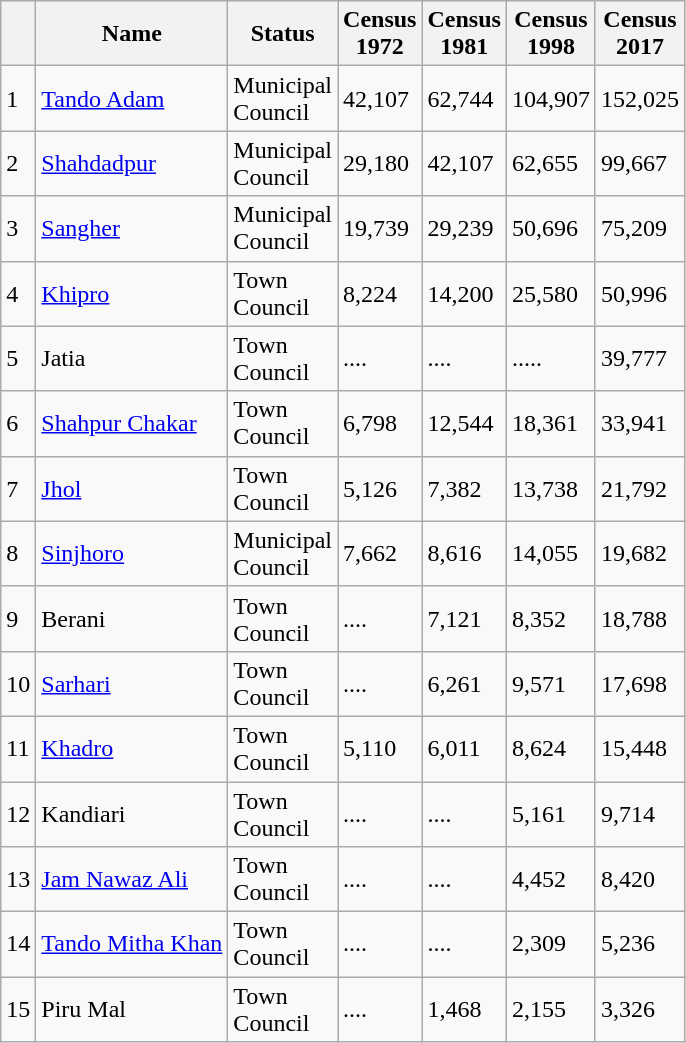<table class="wikitable">
<tr>
<th></th>
<th>Name</th>
<th>Status</th>
<th>Census<br>1972</th>
<th>Census<br>1981</th>
<th>Census<br>1998</th>
<th>Census<br>2017</th>
</tr>
<tr>
<td>1</td>
<td><a href='#'>Tando Adam</a></td>
<td>Municipal<br>Council</td>
<td>42,107</td>
<td>62,744</td>
<td>104,907</td>
<td>152,025</td>
</tr>
<tr>
<td>2</td>
<td><a href='#'>Shahdadpur</a></td>
<td>Municipal<br>Council</td>
<td>29,180</td>
<td>42,107</td>
<td>62,655</td>
<td>99,667</td>
</tr>
<tr>
<td>3</td>
<td><a href='#'>Sangher</a></td>
<td>Municipal<br>Council</td>
<td>19,739</td>
<td>29,239</td>
<td>50,696</td>
<td>75,209</td>
</tr>
<tr>
<td>4</td>
<td><a href='#'>Khipro</a></td>
<td>Town<br>Council</td>
<td>8,224</td>
<td>14,200</td>
<td>25,580</td>
<td>50,996</td>
</tr>
<tr>
<td>5</td>
<td>Jatia</td>
<td>Town<br>Council</td>
<td>....</td>
<td>....</td>
<td>.....</td>
<td>39,777</td>
</tr>
<tr>
<td>6</td>
<td><a href='#'>Shahpur Chakar</a></td>
<td>Town<br>Council</td>
<td>6,798</td>
<td>12,544</td>
<td>18,361</td>
<td>33,941</td>
</tr>
<tr>
<td>7</td>
<td><a href='#'>Jhol</a></td>
<td>Town<br>Council</td>
<td>5,126</td>
<td>7,382</td>
<td>13,738</td>
<td>21,792</td>
</tr>
<tr>
<td>8</td>
<td><a href='#'>Sinjhoro</a></td>
<td>Municipal<br>Council</td>
<td>7,662</td>
<td>8,616</td>
<td>14,055</td>
<td>19,682</td>
</tr>
<tr>
<td>9</td>
<td>Berani</td>
<td>Town<br>Council</td>
<td>....</td>
<td>7,121</td>
<td>8,352</td>
<td>18,788</td>
</tr>
<tr>
<td>10</td>
<td><a href='#'>Sarhari</a></td>
<td>Town<br>Council</td>
<td>....</td>
<td>6,261</td>
<td>9,571</td>
<td>17,698</td>
</tr>
<tr>
<td>11</td>
<td><a href='#'>Khadro</a></td>
<td>Town<br>Council</td>
<td>5,110</td>
<td>6,011</td>
<td>8,624</td>
<td>15,448</td>
</tr>
<tr>
<td>12</td>
<td>Kandiari</td>
<td>Town<br>Council</td>
<td>....</td>
<td>....</td>
<td>5,161</td>
<td>9,714</td>
</tr>
<tr>
<td>13</td>
<td><a href='#'>Jam Nawaz Ali</a></td>
<td>Town<br>Council</td>
<td>....</td>
<td>....</td>
<td>4,452</td>
<td>8,420</td>
</tr>
<tr>
<td>14</td>
<td><a href='#'>Tando Mitha Khan</a></td>
<td>Town<br>Council</td>
<td>....</td>
<td>....</td>
<td>2,309</td>
<td>5,236</td>
</tr>
<tr>
<td>15</td>
<td>Piru Mal</td>
<td>Town<br>Council</td>
<td>....</td>
<td>1,468</td>
<td>2,155</td>
<td>3,326</td>
</tr>
</table>
